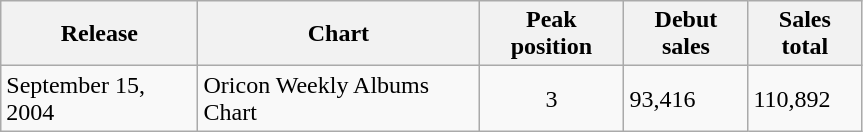<table class="wikitable" width="575px">
<tr>
<th>Release</th>
<th>Chart</th>
<th>Peak position</th>
<th>Debut sales</th>
<th>Sales total</th>
</tr>
<tr>
<td>September 15, 2004</td>
<td>Oricon Weekly Albums Chart</td>
<td align="center">3</td>
<td>93,416</td>
<td>110,892</td>
</tr>
</table>
